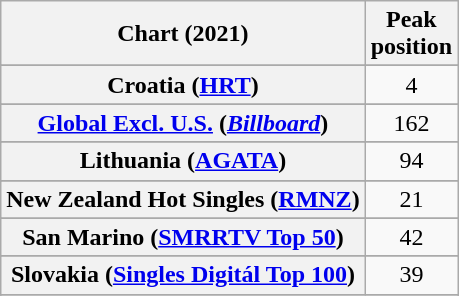<table class="wikitable sortable plainrowheaders" style="text-align:center">
<tr>
<th scope="col">Chart (2021)</th>
<th scope="col">Peak<br>position</th>
</tr>
<tr>
</tr>
<tr>
</tr>
<tr>
<th scope="row">Croatia (<a href='#'>HRT</a>)</th>
<td>4</td>
</tr>
<tr>
</tr>
<tr>
</tr>
<tr>
</tr>
<tr>
</tr>
<tr>
<th scope="row"><a href='#'>Global Excl. U.S.</a> (<a href='#'><em>Billboard</em></a>)</th>
<td>162</td>
</tr>
<tr>
</tr>
<tr>
<th scope="row">Lithuania (<a href='#'>AGATA</a>)</th>
<td>94</td>
</tr>
<tr>
</tr>
<tr>
</tr>
<tr>
<th scope="row">New Zealand Hot Singles (<a href='#'>RMNZ</a>)</th>
<td>21</td>
</tr>
<tr>
</tr>
<tr>
</tr>
<tr>
<th scope="row">San Marino (<a href='#'>SMRRTV Top 50</a>)</th>
<td>42</td>
</tr>
<tr>
</tr>
<tr>
<th scope="row">Slovakia (<a href='#'>Singles Digitál Top 100</a>)</th>
<td>39</td>
</tr>
<tr>
</tr>
<tr>
</tr>
<tr>
</tr>
</table>
